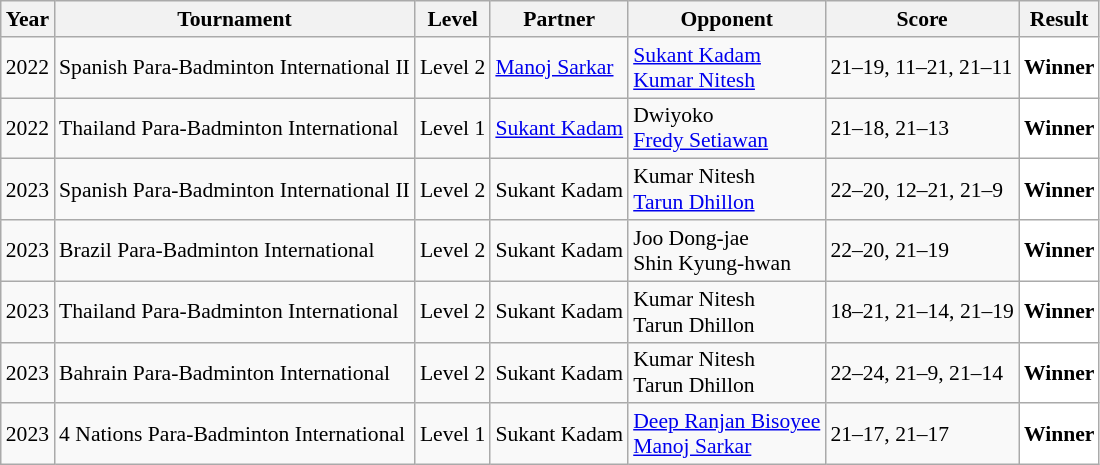<table class="sortable wikitable" style="font-size: 90%;">
<tr>
<th>Year</th>
<th>Tournament</th>
<th>Level</th>
<th>Partner</th>
<th>Opponent</th>
<th>Score</th>
<th>Result</th>
</tr>
<tr>
<td align="center">2022</td>
<td align="left">Spanish Para-Badminton International II</td>
<td align="left">Level 2</td>
<td align="left"> <a href='#'>Manoj Sarkar</a></td>
<td align="left"> <a href='#'>Sukant Kadam</a><br> <a href='#'>Kumar Nitesh</a></td>
<td align="left">21–19, 11–21, 21–11</td>
<td style="text-align:left; background:white"> <strong>Winner</strong></td>
</tr>
<tr>
<td align="center">2022</td>
<td align="left">Thailand Para-Badminton International</td>
<td align="left">Level 1</td>
<td align="left"> <a href='#'>Sukant Kadam</a></td>
<td align="left"> Dwiyoko<br> <a href='#'>Fredy Setiawan</a></td>
<td align="left">21–18, 21–13</td>
<td style="text-align:left; background:white"> <strong>Winner</strong></td>
</tr>
<tr>
<td align="center">2023</td>
<td align="left">Spanish Para-Badminton International II</td>
<td align="left">Level 2</td>
<td align="left"> Sukant Kadam</td>
<td align="left"> Kumar Nitesh<br> <a href='#'>Tarun Dhillon</a></td>
<td align="left">22–20, 12–21, 21–9</td>
<td style="text-align:left; background:white"> <strong>Winner</strong></td>
</tr>
<tr>
<td align="center">2023</td>
<td align="left">Brazil Para-Badminton International</td>
<td align="left">Level 2</td>
<td align="left"> Sukant Kadam</td>
<td align="left"> Joo Dong-jae<br> Shin Kyung-hwan</td>
<td align="left">22–20, 21–19</td>
<td style="text-align:left; background:white"> <strong>Winner</strong></td>
</tr>
<tr>
<td align="center">2023</td>
<td align="left">Thailand Para-Badminton International</td>
<td align="left">Level 2</td>
<td align="left"> Sukant Kadam</td>
<td align="left"> Kumar Nitesh<br> Tarun Dhillon</td>
<td align="left">18–21, 21–14, 21–19</td>
<td style="text-align:left; background:white"> <strong>Winner</strong></td>
</tr>
<tr>
<td align="center">2023</td>
<td align="left">Bahrain Para-Badminton International</td>
<td align="left">Level 2</td>
<td align="left"> Sukant Kadam</td>
<td align="left"> Kumar Nitesh<br> Tarun Dhillon</td>
<td align="left">22–24, 21–9, 21–14</td>
<td style="text-align:left; background:white"> <strong>Winner</strong></td>
</tr>
<tr>
<td align="center">2023</td>
<td align="left">4 Nations Para-Badminton International</td>
<td align="left">Level 1</td>
<td align="left"> Sukant Kadam</td>
<td align="left"> <a href='#'>Deep Ranjan Bisoyee</a><br> <a href='#'>Manoj Sarkar</a></td>
<td align="left">21–17, 21–17</td>
<td style="text-align:left; background:white"> <strong>Winner</strong></td>
</tr>
</table>
